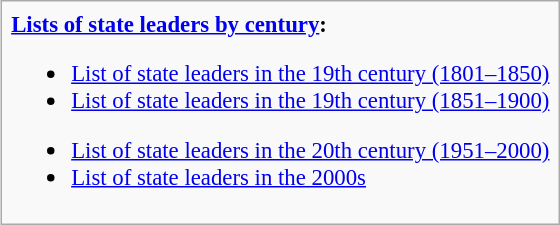<table class="infobox" style="font-size: 95%">
<tr>
<td><strong><a href='#'>Lists of state leaders by century</a>:</strong><br><ul><li><a href='#'>List of state leaders in the 19th century (1801–1850)</a></li><li><a href='#'>List of state leaders in the 19th century (1851–1900)</a></li></ul>



<ul><li><a href='#'>List of state leaders in the 20th century (1951–2000)</a></li><li><a href='#'>List of state leaders in the 2000s</a></li></ul></td>
</tr>
</table>
